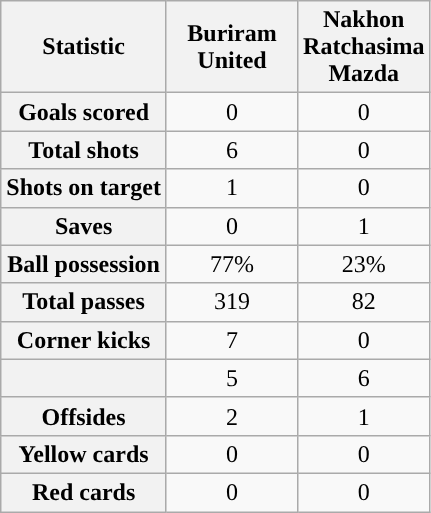<table class="wikitable plainrowheaders" style="text-align:center">
<tr>
<th scope="col">Statistic</th>
<th scope="col" style="width:80px">Buriram United</th>
<th scope="col" style="width:80px">Nakhon Ratchasima Mazda</th>
</tr>
<tr>
<th scope=row>Goals scored</th>
<td>0</td>
<td>0</td>
</tr>
<tr>
<th scope=row>Total shots</th>
<td>6</td>
<td>0</td>
</tr>
<tr>
<th scope=row>Shots on target</th>
<td>1</td>
<td>0</td>
</tr>
<tr>
<th scope=row>Saves</th>
<td>0</td>
<td>1</td>
</tr>
<tr>
<th scope=row>Ball possession</th>
<td>77%</td>
<td>23%</td>
</tr>
<tr>
<th scope=row>Total passes</th>
<td>319</td>
<td>82</td>
</tr>
<tr>
<th scope=row>Corner kicks</th>
<td>7</td>
<td>0</td>
</tr>
<tr>
<th scope=row></th>
<td>5</td>
<td>6</td>
</tr>
<tr>
<th scope=row>Offsides</th>
<td>2</td>
<td>1</td>
</tr>
<tr>
<th scope=row>Yellow cards</th>
<td>0</td>
<td>0</td>
</tr>
<tr>
<th scope=row>Red cards</th>
<td>0</td>
<td>0</td>
</tr>
</table>
